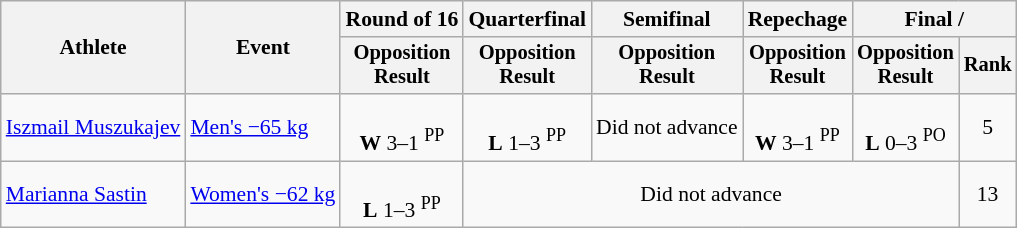<table class="wikitable" style="font-size:90%">
<tr>
<th rowspan=2>Athlete</th>
<th rowspan=2>Event</th>
<th>Round of 16</th>
<th>Quarterfinal</th>
<th>Semifinal</th>
<th>Repechage</th>
<th colspan=2>Final / </th>
</tr>
<tr style="font-size: 95%">
<th>Opposition<br>Result</th>
<th>Opposition<br>Result</th>
<th>Opposition<br>Result</th>
<th>Opposition<br>Result</th>
<th>Opposition<br>Result</th>
<th>Rank</th>
</tr>
<tr align=center>
<td align=left><a href='#'>Iszmail Muszukajev</a></td>
<td align=left><a href='#'>Men's −65 kg</a></td>
<td><br><strong>W</strong> 3–1 <sup>PP</sup></td>
<td><br><strong>L</strong> 1–3 <sup>PP</sup></td>
<td>Did not advance</td>
<td><br><strong>W</strong> 3–1 <sup>PP</sup></td>
<td><br><strong>L</strong> 0–3 <sup>PO</sup></td>
<td>5</td>
</tr>
<tr align=center>
<td align=left><a href='#'>Marianna Sastin</a></td>
<td align=left><a href='#'>Women's −62 kg</a></td>
<td><br><strong>L</strong> 1–3 <sup>PP</sup></td>
<td colspan=4>Did not advance</td>
<td>13</td>
</tr>
</table>
